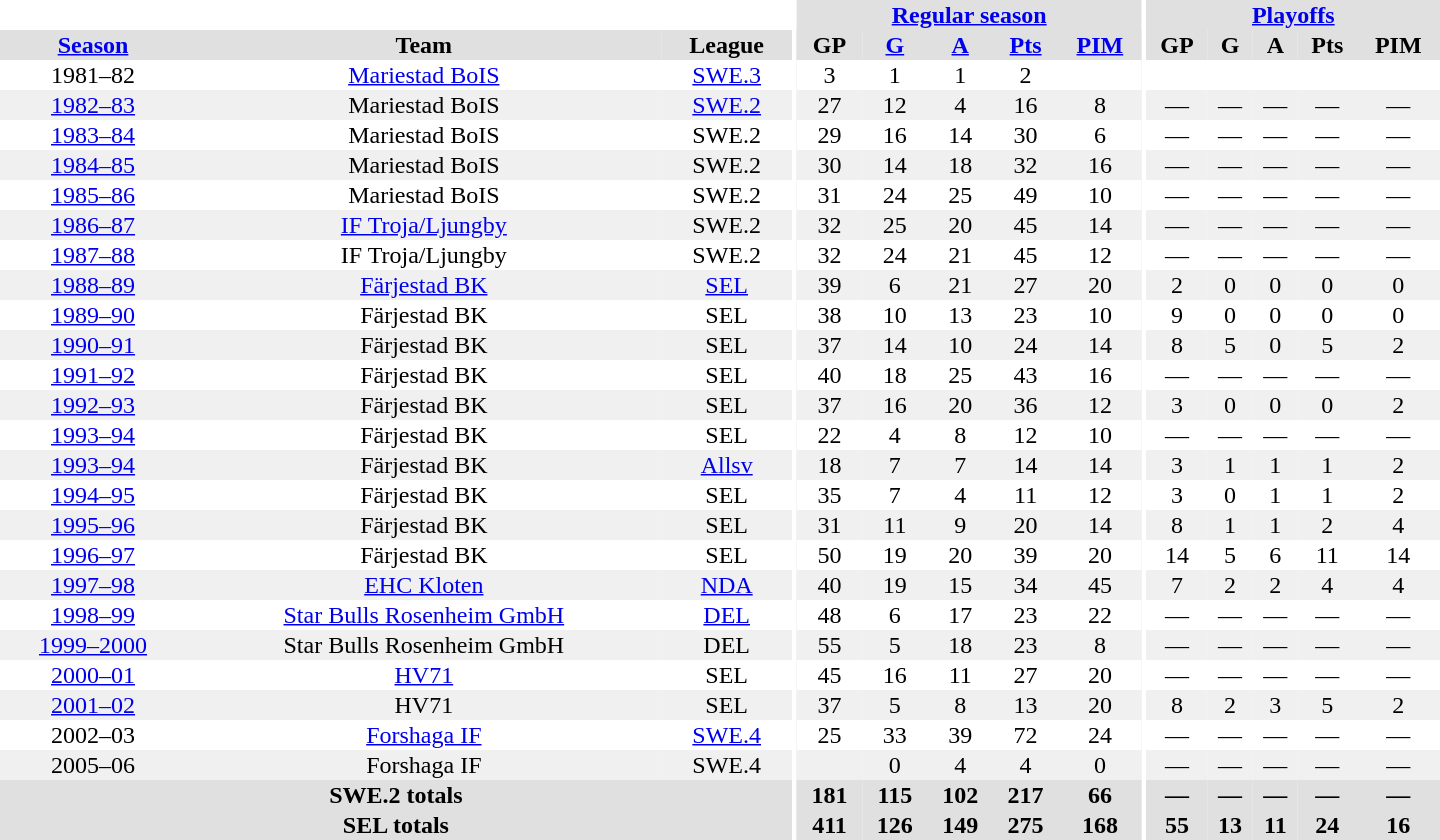<table border="0" cellpadding="1" cellspacing="0" style="text-align:center; width:60em">
<tr bgcolor="#e0e0e0">
<th colspan="3" bgcolor="#ffffff"></th>
<th rowspan="99" bgcolor="#ffffff"></th>
<th colspan="5"><a href='#'>Regular season</a></th>
<th rowspan="99" bgcolor="#ffffff"></th>
<th colspan="5"><a href='#'>Playoffs</a></th>
</tr>
<tr bgcolor="#e0e0e0">
<th><a href='#'>Season</a></th>
<th>Team</th>
<th>League</th>
<th>GP</th>
<th><a href='#'>G</a></th>
<th><a href='#'>A</a></th>
<th><a href='#'>Pts</a></th>
<th><a href='#'>PIM</a></th>
<th>GP</th>
<th>G</th>
<th>A</th>
<th>Pts</th>
<th>PIM</th>
</tr>
<tr>
<td>1981–82</td>
<td><a href='#'>Mariestad BoIS</a></td>
<td><a href='#'>SWE.3</a></td>
<td>3</td>
<td>1</td>
<td>1</td>
<td>2</td>
<td></td>
<td></td>
<td></td>
<td></td>
<td></td>
<td></td>
</tr>
<tr bgcolor="#f0f0f0">
<td><a href='#'>1982–83</a></td>
<td>Mariestad BoIS</td>
<td><a href='#'>SWE.2</a></td>
<td>27</td>
<td>12</td>
<td>4</td>
<td>16</td>
<td>8</td>
<td>—</td>
<td>—</td>
<td>—</td>
<td>—</td>
<td>—</td>
</tr>
<tr>
<td><a href='#'>1983–84</a></td>
<td>Mariestad BoIS</td>
<td>SWE.2</td>
<td>29</td>
<td>16</td>
<td>14</td>
<td>30</td>
<td>6</td>
<td>—</td>
<td>—</td>
<td>—</td>
<td>—</td>
<td>—</td>
</tr>
<tr bgcolor="#f0f0f0">
<td><a href='#'>1984–85</a></td>
<td>Mariestad BoIS</td>
<td>SWE.2</td>
<td>30</td>
<td>14</td>
<td>18</td>
<td>32</td>
<td>16</td>
<td>—</td>
<td>—</td>
<td>—</td>
<td>—</td>
<td>—</td>
</tr>
<tr>
<td><a href='#'>1985–86</a></td>
<td>Mariestad BoIS</td>
<td>SWE.2</td>
<td>31</td>
<td>24</td>
<td>25</td>
<td>49</td>
<td>10</td>
<td>—</td>
<td>—</td>
<td>—</td>
<td>—</td>
<td>—</td>
</tr>
<tr bgcolor="#f0f0f0">
<td><a href='#'>1986–87</a></td>
<td><a href='#'>IF Troja/Ljungby</a></td>
<td>SWE.2</td>
<td>32</td>
<td>25</td>
<td>20</td>
<td>45</td>
<td>14</td>
<td>—</td>
<td>—</td>
<td>—</td>
<td>—</td>
<td>—</td>
</tr>
<tr>
<td><a href='#'>1987–88</a></td>
<td>IF Troja/Ljungby</td>
<td>SWE.2</td>
<td>32</td>
<td>24</td>
<td>21</td>
<td>45</td>
<td>12</td>
<td>—</td>
<td>—</td>
<td>—</td>
<td>—</td>
<td>—</td>
</tr>
<tr bgcolor="#f0f0f0">
<td><a href='#'>1988–89</a></td>
<td><a href='#'>Färjestad BK</a></td>
<td><a href='#'>SEL</a></td>
<td>39</td>
<td>6</td>
<td>21</td>
<td>27</td>
<td>20</td>
<td>2</td>
<td>0</td>
<td>0</td>
<td>0</td>
<td>0</td>
</tr>
<tr>
<td><a href='#'>1989–90</a></td>
<td>Färjestad BK</td>
<td>SEL</td>
<td>38</td>
<td>10</td>
<td>13</td>
<td>23</td>
<td>10</td>
<td>9</td>
<td>0</td>
<td>0</td>
<td>0</td>
<td>0</td>
</tr>
<tr bgcolor="#f0f0f0">
<td><a href='#'>1990–91</a></td>
<td>Färjestad BK</td>
<td>SEL</td>
<td>37</td>
<td>14</td>
<td>10</td>
<td>24</td>
<td>14</td>
<td>8</td>
<td>5</td>
<td>0</td>
<td>5</td>
<td>2</td>
</tr>
<tr>
<td><a href='#'>1991–92</a></td>
<td>Färjestad BK</td>
<td>SEL</td>
<td>40</td>
<td>18</td>
<td>25</td>
<td>43</td>
<td>16</td>
<td>—</td>
<td>—</td>
<td>—</td>
<td>—</td>
<td>—</td>
</tr>
<tr bgcolor="#f0f0f0">
<td><a href='#'>1992–93</a></td>
<td>Färjestad BK</td>
<td>SEL</td>
<td>37</td>
<td>16</td>
<td>20</td>
<td>36</td>
<td>12</td>
<td>3</td>
<td>0</td>
<td>0</td>
<td>0</td>
<td>2</td>
</tr>
<tr>
<td><a href='#'>1993–94</a></td>
<td>Färjestad BK</td>
<td>SEL</td>
<td>22</td>
<td>4</td>
<td>8</td>
<td>12</td>
<td>10</td>
<td>—</td>
<td>—</td>
<td>—</td>
<td>—</td>
<td>—</td>
</tr>
<tr bgcolor="#f0f0f0">
<td><a href='#'>1993–94</a></td>
<td>Färjestad BK</td>
<td><a href='#'>Allsv</a></td>
<td>18</td>
<td>7</td>
<td>7</td>
<td>14</td>
<td>14</td>
<td>3</td>
<td>1</td>
<td>1</td>
<td>1</td>
<td>2</td>
</tr>
<tr>
<td><a href='#'>1994–95</a></td>
<td>Färjestad BK</td>
<td>SEL</td>
<td>35</td>
<td>7</td>
<td>4</td>
<td>11</td>
<td>12</td>
<td>3</td>
<td>0</td>
<td>1</td>
<td>1</td>
<td>2</td>
</tr>
<tr bgcolor="#f0f0f0">
<td><a href='#'>1995–96</a></td>
<td>Färjestad BK</td>
<td>SEL</td>
<td>31</td>
<td>11</td>
<td>9</td>
<td>20</td>
<td>14</td>
<td>8</td>
<td>1</td>
<td>1</td>
<td>2</td>
<td>4</td>
</tr>
<tr>
<td><a href='#'>1996–97</a></td>
<td>Färjestad BK</td>
<td>SEL</td>
<td>50</td>
<td>19</td>
<td>20</td>
<td>39</td>
<td>20</td>
<td>14</td>
<td>5</td>
<td>6</td>
<td>11</td>
<td>14</td>
</tr>
<tr bgcolor="#f0f0f0">
<td><a href='#'>1997–98</a></td>
<td><a href='#'>EHC Kloten</a></td>
<td><a href='#'>NDA</a></td>
<td>40</td>
<td>19</td>
<td>15</td>
<td>34</td>
<td>45</td>
<td>7</td>
<td>2</td>
<td>2</td>
<td>4</td>
<td>4</td>
</tr>
<tr>
<td><a href='#'>1998–99</a></td>
<td><a href='#'>Star Bulls Rosenheim GmbH</a></td>
<td><a href='#'>DEL</a></td>
<td>48</td>
<td>6</td>
<td>17</td>
<td>23</td>
<td>22</td>
<td>—</td>
<td>—</td>
<td>—</td>
<td>—</td>
<td>—</td>
</tr>
<tr bgcolor="#f0f0f0">
<td><a href='#'>1999–2000</a></td>
<td>Star Bulls Rosenheim GmbH</td>
<td>DEL</td>
<td>55</td>
<td>5</td>
<td>18</td>
<td>23</td>
<td>8</td>
<td>—</td>
<td>—</td>
<td>—</td>
<td>—</td>
<td>—</td>
</tr>
<tr>
<td><a href='#'>2000–01</a></td>
<td><a href='#'>HV71</a></td>
<td>SEL</td>
<td>45</td>
<td>16</td>
<td>11</td>
<td>27</td>
<td>20</td>
<td>—</td>
<td>—</td>
<td>—</td>
<td>—</td>
<td>—</td>
</tr>
<tr bgcolor="#f0f0f0">
<td><a href='#'>2001–02</a></td>
<td>HV71</td>
<td>SEL</td>
<td>37</td>
<td>5</td>
<td>8</td>
<td>13</td>
<td>20</td>
<td>8</td>
<td>2</td>
<td>3</td>
<td>5</td>
<td>2</td>
</tr>
<tr>
<td>2002–03</td>
<td><a href='#'>Forshaga IF</a></td>
<td><a href='#'>SWE.4</a></td>
<td>25</td>
<td>33</td>
<td>39</td>
<td>72</td>
<td>24</td>
<td>—</td>
<td>—</td>
<td>—</td>
<td>—</td>
<td>—</td>
</tr>
<tr bgcolor="#f0f0f0">
<td>2005–06</td>
<td>Forshaga IF</td>
<td>SWE.4</td>
<td></td>
<td>0</td>
<td>4</td>
<td>4</td>
<td>0</td>
<td>—</td>
<td>—</td>
<td>—</td>
<td>—</td>
<td>—</td>
</tr>
<tr bgcolor="#e0e0e0">
<th colspan="3">SWE.2 totals</th>
<th>181</th>
<th>115</th>
<th>102</th>
<th>217</th>
<th>66</th>
<th>—</th>
<th>—</th>
<th>—</th>
<th>—</th>
<th>—</th>
</tr>
<tr bgcolor="#e0e0e0">
<th colspan="3">SEL totals</th>
<th>411</th>
<th>126</th>
<th>149</th>
<th>275</th>
<th>168</th>
<th>55</th>
<th>13</th>
<th>11</th>
<th>24</th>
<th>16</th>
</tr>
</table>
